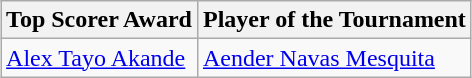<table class="wikitable" style="margin: 0 auto;">
<tr>
<th>Top Scorer Award</th>
<th>Player of the Tournament</th>
</tr>
<tr>
<td> <a href='#'>Alex Tayo Akande</a></td>
<td> <a href='#'>Aender Navas Mesquita</a></td>
</tr>
</table>
